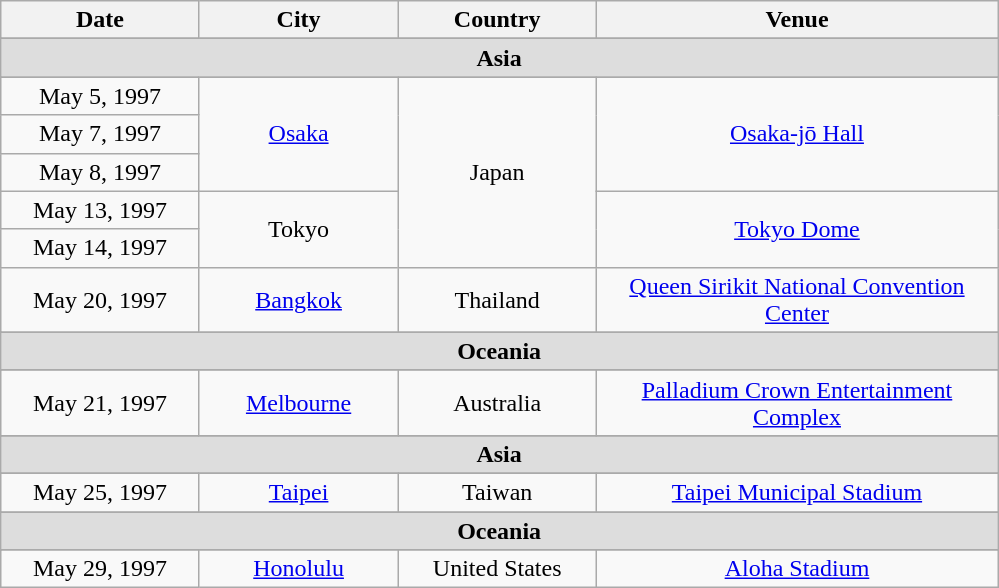<table class="wikitable" style="text-align:center;">
<tr>
<th width="125">Date</th>
<th width="125">City</th>
<th width="125">Country</th>
<th width="260">Venue</th>
</tr>
<tr>
</tr>
<tr bgcolor="#DDDDDD">
<td colspan=4 align=center><strong>Asia</strong></td>
</tr>
<tr bgcolor="#CCCCCC">
</tr>
<tr>
<td>May 5, 1997</td>
<td rowspan=3><a href='#'>Osaka</a></td>
<td rowspan=5>Japan</td>
<td rowspan=3><a href='#'>Osaka-jō Hall</a></td>
</tr>
<tr>
<td>May 7, 1997</td>
</tr>
<tr>
<td>May 8, 1997</td>
</tr>
<tr>
<td>May 13, 1997</td>
<td rowspan=2>Tokyo</td>
<td rowspan=2><a href='#'>Tokyo Dome</a></td>
</tr>
<tr>
<td>May 14, 1997</td>
</tr>
<tr>
<td>May 20, 1997</td>
<td><a href='#'>Bangkok</a></td>
<td>Thailand</td>
<td><a href='#'>Queen Sirikit National Convention Center</a></td>
</tr>
<tr>
</tr>
<tr bgcolor="#DDDDDD">
<td colspan=4><strong>Oceania</strong></td>
</tr>
<tr bgcolor="#CCCCCC">
</tr>
<tr>
<td>May 21, 1997</td>
<td><a href='#'>Melbourne</a></td>
<td>Australia</td>
<td><a href='#'>Palladium Crown Entertainment Complex</a></td>
</tr>
<tr>
</tr>
<tr bgcolor="#DDDDDD">
<td colspan=4 align=center><strong>Asia</strong></td>
</tr>
<tr bgcolor="#CCCCCC">
</tr>
<tr>
<td>May 25, 1997</td>
<td><a href='#'>Taipei</a></td>
<td>Taiwan</td>
<td><a href='#'>Taipei Municipal Stadium</a></td>
</tr>
<tr>
</tr>
<tr bgcolor="#DDDDDD">
<td colspan=4 align=center><strong>Oceania</strong></td>
</tr>
<tr bgcolor="#CCCCCC">
</tr>
<tr>
<td>May 29, 1997</td>
<td><a href='#'>Honolulu</a></td>
<td>United States</td>
<td><a href='#'>Aloha Stadium</a></td>
</tr>
</table>
